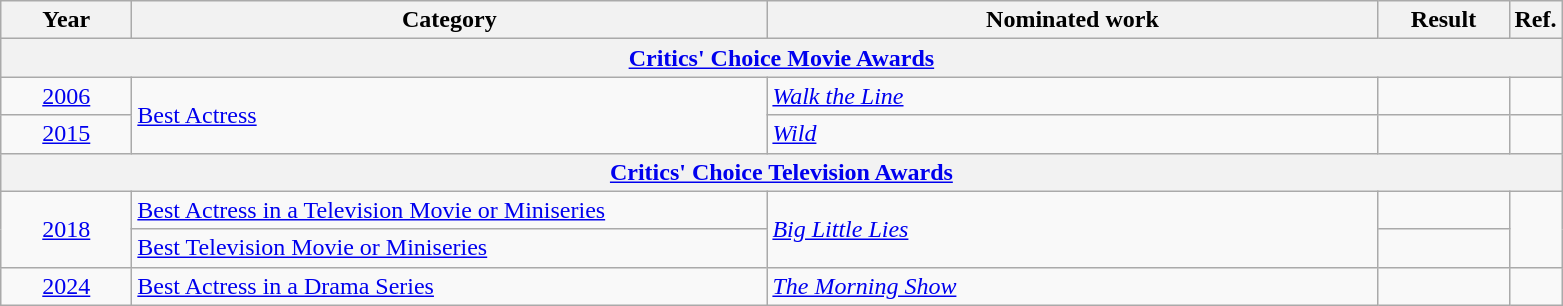<table class=wikitable>
<tr>
<th scope="col" style="width:5em;">Year</th>
<th scope="col" style="width:26em;">Category</th>
<th scope="col" style="width:25em;">Nominated work</th>
<th scope="col" style="width:5em;">Result</th>
<th>Ref.</th>
</tr>
<tr>
<th colspan=5><a href='#'>Critics' Choice Movie Awards</a></th>
</tr>
<tr>
<td style="text-align:center;"><a href='#'>2006</a></td>
<td rowspan="2"><a href='#'>Best Actress</a></td>
<td><em><a href='#'>Walk the Line</a></em></td>
<td></td>
<td style="text-align:center;"></td>
</tr>
<tr>
<td style="text-align:center;"><a href='#'>2015</a></td>
<td><em><a href='#'>Wild</a></em></td>
<td></td>
<td style="text-align:center;"></td>
</tr>
<tr>
<th colspan=5><a href='#'>Critics' Choice Television Awards</a></th>
</tr>
<tr>
<td style="text-align:center;", rowspan="2"><a href='#'>2018</a></td>
<td><a href='#'>Best Actress in a Television Movie or Miniseries</a></td>
<td rowspan="2"><em><a href='#'>Big Little Lies</a></em></td>
<td></td>
<td rowspan="2" style="text-align:center;"></td>
</tr>
<tr>
<td><a href='#'>Best Television Movie or Miniseries</a></td>
<td></td>
</tr>
<tr>
<td style="text-align:center;"><a href='#'>2024</a></td>
<td><a href='#'>Best Actress in a Drama Series</a></td>
<td><em><a href='#'>The Morning Show</a></em></td>
<td></td>
<td style="text-align:center;"></td>
</tr>
</table>
